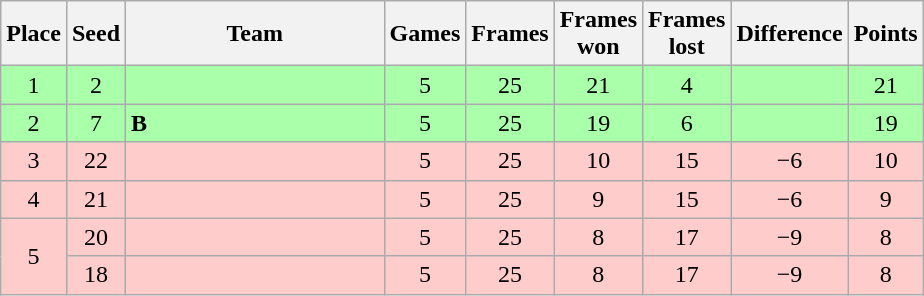<table class="wikitable sortable" style="text-align: center;">
<tr>
<th width=20>Place</th>
<th width=20>Seed</th>
<th width=165>Team</th>
<th width=20>Games</th>
<th width=20>Frames</th>
<th width=20>Frames won</th>
<th width=20>Frames lost</th>
<th width=20>Difference</th>
<th width=20>Points</th>
</tr>
<tr style="background:#aaffaa;">
<td>1</td>
<td>2</td>
<td style="text-align:left;"><strong></strong></td>
<td>5</td>
<td>25</td>
<td>21</td>
<td>4</td>
<td></td>
<td>21</td>
</tr>
<tr style="background:#aaffaa;">
<td>2</td>
<td>7</td>
<td style="text-align:left;"><strong> B</strong></td>
<td>5</td>
<td>25</td>
<td>19</td>
<td>6</td>
<td></td>
<td>19</td>
</tr>
<tr style="background:#fcc;">
<td>3</td>
<td>22</td>
<td style="text-align:left;"></td>
<td>5</td>
<td>25</td>
<td>10</td>
<td>15</td>
<td>−6</td>
<td>10</td>
</tr>
<tr style="background:#fcc;">
<td>4</td>
<td>21</td>
<td style="text-align:left;"></td>
<td>5</td>
<td>25</td>
<td>9</td>
<td>15</td>
<td>−6</td>
<td>9</td>
</tr>
<tr style="background:#fcc;">
<td rowspan=2>5</td>
<td>20</td>
<td style="text-align:left;"></td>
<td>5</td>
<td>25</td>
<td>8</td>
<td>17</td>
<td>−9</td>
<td>8</td>
</tr>
<tr style="background:#fcc;">
<td>18</td>
<td style="text-align:left;"></td>
<td>5</td>
<td>25</td>
<td>8</td>
<td>17</td>
<td>−9</td>
<td>8</td>
</tr>
</table>
